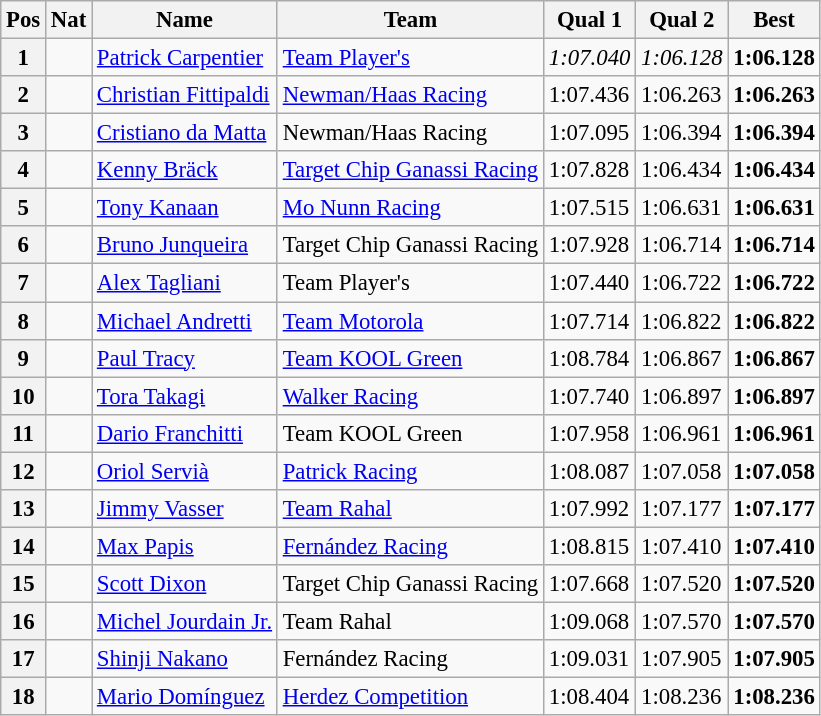<table class="wikitable" style="font-size: 95%;">
<tr>
<th>Pos</th>
<th>Nat</th>
<th>Name</th>
<th>Team</th>
<th>Qual 1</th>
<th>Qual 2</th>
<th>Best</th>
</tr>
<tr>
<th>1</th>
<td></td>
<td><a href='#'>Patrick Carpentier</a></td>
<td><a href='#'>Team Player's</a></td>
<td><em>1:07.040</em></td>
<td><em>1:06.128</em></td>
<td><strong>1:06.128</strong></td>
</tr>
<tr>
<th>2</th>
<td></td>
<td><a href='#'>Christian Fittipaldi</a></td>
<td><a href='#'>Newman/Haas Racing</a></td>
<td>1:07.436</td>
<td>1:06.263</td>
<td><strong>1:06.263</strong></td>
</tr>
<tr>
<th>3</th>
<td></td>
<td><a href='#'>Cristiano da Matta</a></td>
<td>Newman/Haas Racing</td>
<td>1:07.095</td>
<td>1:06.394</td>
<td><strong>1:06.394</strong></td>
</tr>
<tr>
<th>4</th>
<td></td>
<td><a href='#'>Kenny Bräck</a></td>
<td><a href='#'>Target Chip Ganassi Racing</a></td>
<td>1:07.828</td>
<td>1:06.434</td>
<td><strong>1:06.434</strong></td>
</tr>
<tr>
<th>5</th>
<td></td>
<td><a href='#'>Tony Kanaan</a></td>
<td><a href='#'>Mo Nunn Racing</a></td>
<td>1:07.515</td>
<td>1:06.631</td>
<td><strong>1:06.631</strong></td>
</tr>
<tr>
<th>6</th>
<td></td>
<td><a href='#'>Bruno Junqueira</a></td>
<td>Target Chip Ganassi Racing</td>
<td>1:07.928</td>
<td>1:06.714</td>
<td><strong>1:06.714</strong></td>
</tr>
<tr>
<th>7</th>
<td></td>
<td><a href='#'>Alex Tagliani</a></td>
<td>Team Player's</td>
<td>1:07.440</td>
<td>1:06.722</td>
<td><strong>1:06.722</strong></td>
</tr>
<tr>
<th>8</th>
<td></td>
<td><a href='#'>Michael Andretti</a></td>
<td><a href='#'>Team Motorola</a></td>
<td>1:07.714</td>
<td>1:06.822</td>
<td><strong>1:06.822</strong></td>
</tr>
<tr>
<th>9</th>
<td></td>
<td><a href='#'>Paul Tracy</a></td>
<td><a href='#'>Team KOOL Green</a></td>
<td>1:08.784</td>
<td>1:06.867</td>
<td><strong>1:06.867</strong></td>
</tr>
<tr>
<th>10</th>
<td></td>
<td><a href='#'>Tora Takagi</a></td>
<td><a href='#'>Walker Racing</a></td>
<td>1:07.740</td>
<td>1:06.897</td>
<td><strong>1:06.897</strong></td>
</tr>
<tr>
<th>11</th>
<td></td>
<td><a href='#'>Dario Franchitti</a></td>
<td>Team KOOL Green</td>
<td>1:07.958</td>
<td>1:06.961</td>
<td><strong>1:06.961</strong></td>
</tr>
<tr>
<th>12</th>
<td></td>
<td><a href='#'>Oriol Servià</a></td>
<td><a href='#'>Patrick Racing</a></td>
<td>1:08.087</td>
<td>1:07.058</td>
<td><strong>1:07.058</strong></td>
</tr>
<tr>
<th>13</th>
<td></td>
<td><a href='#'>Jimmy Vasser</a></td>
<td><a href='#'>Team Rahal</a></td>
<td>1:07.992</td>
<td>1:07.177</td>
<td><strong>1:07.177</strong></td>
</tr>
<tr>
<th>14</th>
<td></td>
<td><a href='#'>Max Papis</a></td>
<td><a href='#'>Fernández Racing</a></td>
<td>1:08.815</td>
<td>1:07.410</td>
<td><strong>1:07.410</strong></td>
</tr>
<tr>
<th>15</th>
<td></td>
<td><a href='#'>Scott Dixon</a></td>
<td>Target Chip Ganassi Racing</td>
<td>1:07.668</td>
<td>1:07.520</td>
<td><strong>1:07.520</strong></td>
</tr>
<tr>
<th>16</th>
<td></td>
<td><a href='#'>Michel Jourdain Jr.</a></td>
<td>Team Rahal</td>
<td>1:09.068</td>
<td>1:07.570</td>
<td><strong>1:07.570</strong></td>
</tr>
<tr>
<th>17</th>
<td></td>
<td><a href='#'>Shinji Nakano</a></td>
<td>Fernández Racing</td>
<td>1:09.031</td>
<td>1:07.905</td>
<td><strong>1:07.905</strong></td>
</tr>
<tr>
<th>18</th>
<td></td>
<td><a href='#'>Mario Domínguez</a></td>
<td><a href='#'>Herdez Competition</a></td>
<td>1:08.404</td>
<td>1:08.236</td>
<td><strong>1:08.236</strong></td>
</tr>
</table>
